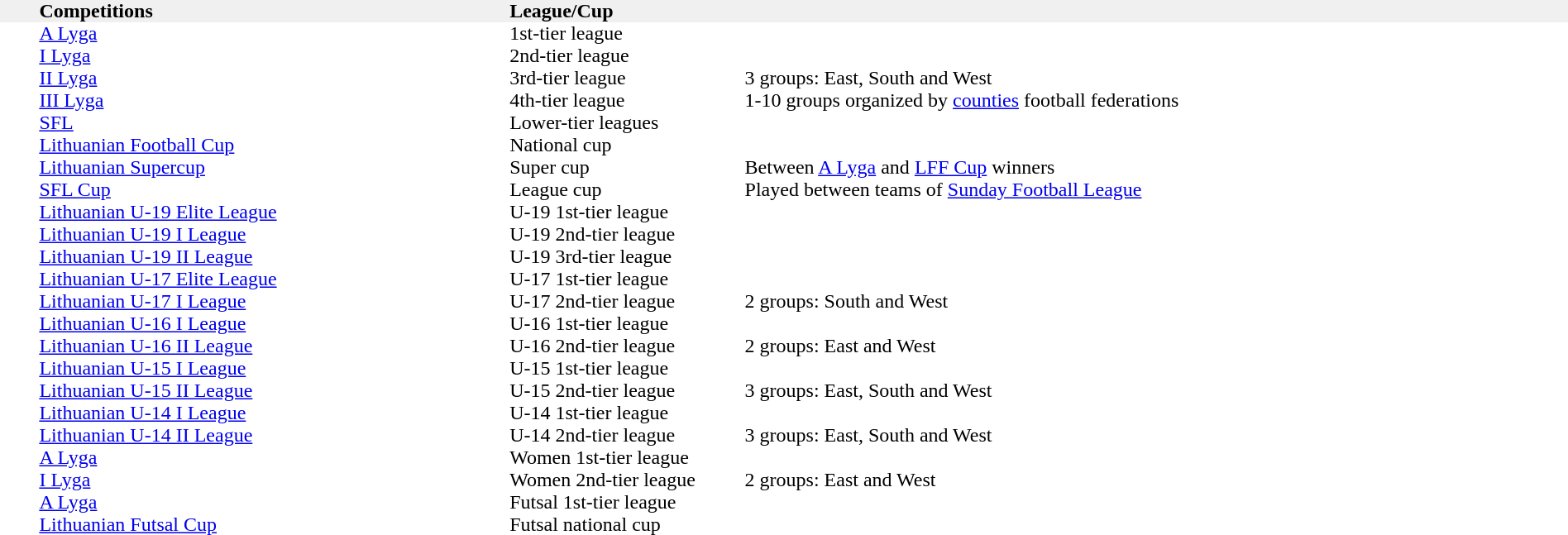<table width="100%" cellspacing="0" cellpadding="0">
<tr bgcolor="F0F0F0">
<th width="2.5%" align="left"></th>
<th width="30%" align="left">Competitions</th>
<th width="15%" align="left">League/Cup</th>
<th width="52.5%" align="left"></th>
</tr>
<tr>
<td></td>
<td><a href='#'>A Lyga</a></td>
<td>1st-tier league</td>
<td> </td>
</tr>
<tr>
<td></td>
<td><a href='#'>I Lyga</a></td>
<td>2nd-tier league</td>
<td> </td>
</tr>
<tr>
<td></td>
<td><a href='#'>II Lyga</a></td>
<td>3rd-tier league</td>
<td>3 groups: East, South and West</td>
</tr>
<tr>
<td></td>
<td><a href='#'>III Lyga</a></td>
<td>4th-tier league</td>
<td>1-10 groups organized by <a href='#'>counties</a> football federations</td>
</tr>
<tr>
<td></td>
<td><a href='#'>SFL</a></td>
<td>Lower-tier leagues</td>
<td></td>
</tr>
<tr>
<td></td>
<td><a href='#'>Lithuanian Football Cup</a></td>
<td>National cup</td>
<td> </td>
</tr>
<tr>
<td></td>
<td><a href='#'>Lithuanian Supercup</a></td>
<td>Super cup</td>
<td>Between <a href='#'>A Lyga</a> and <a href='#'>LFF Cup</a> winners</td>
</tr>
<tr>
<td></td>
<td><a href='#'>SFL Cup</a></td>
<td>League cup</td>
<td>Played between teams of <a href='#'>Sunday Football League</a></td>
</tr>
<tr>
<td></td>
<td><a href='#'>Lithuanian U-19 Elite League</a></td>
<td>U-19 1st-tier league</td>
<td> </td>
</tr>
<tr>
<td></td>
<td><a href='#'>Lithuanian U-19 I League</a></td>
<td>U-19 2nd-tier league</td>
<td> </td>
</tr>
<tr>
<td></td>
<td><a href='#'>Lithuanian U-19 II League</a></td>
<td>U-19 3rd-tier league</td>
<td> </td>
</tr>
<tr>
<td></td>
<td><a href='#'>Lithuanian U-17 Elite League</a></td>
<td>U-17 1st-tier league</td>
<td> </td>
</tr>
<tr>
<td></td>
<td><a href='#'>Lithuanian U-17 I League</a></td>
<td>U-17 2nd-tier league</td>
<td>2 groups: South and West</td>
</tr>
<tr>
<td></td>
<td><a href='#'>Lithuanian U-16 I League</a></td>
<td>U-16 1st-tier league</td>
<td> </td>
</tr>
<tr>
<td></td>
<td><a href='#'>Lithuanian U-16 II League</a></td>
<td>U-16 2nd-tier league</td>
<td>2 groups: East and West</td>
</tr>
<tr>
<td></td>
<td><a href='#'>Lithuanian U-15 I League</a></td>
<td>U-15 1st-tier league</td>
<td> </td>
</tr>
<tr>
<td></td>
<td><a href='#'>Lithuanian U-15 II League</a></td>
<td>U-15 2nd-tier league</td>
<td>3 groups: East, South and West</td>
</tr>
<tr>
<td></td>
<td><a href='#'>Lithuanian U-14 I League</a></td>
<td>U-14 1st-tier league</td>
<td> </td>
</tr>
<tr>
<td></td>
<td><a href='#'>Lithuanian U-14 II League</a></td>
<td>U-14 2nd-tier league</td>
<td>3 groups: East, South and West</td>
</tr>
<tr>
<td></td>
<td><a href='#'>A Lyga</a></td>
<td>Women 1st-tier league</td>
<td> </td>
</tr>
<tr>
<td></td>
<td><a href='#'>I Lyga</a></td>
<td>Women 2nd-tier league</td>
<td>2 groups: East and West</td>
</tr>
<tr>
<td></td>
<td><a href='#'>A Lyga</a></td>
<td>Futsal 1st-tier league</td>
<td> </td>
</tr>
<tr>
<td></td>
<td><a href='#'>Lithuanian Futsal Cup</a></td>
<td>Futsal national cup</td>
<td> </td>
</tr>
</table>
